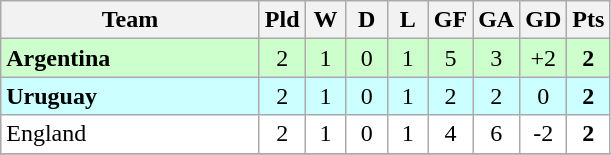<table class="wikitable" style="text-align: center;">
<tr>
<th width=165>Team</th>
<th width=20>Pld</th>
<th width=20>W</th>
<th width=20>D</th>
<th width=20>L</th>
<th width=20>GF</th>
<th width=20>GA</th>
<th width=20>GD</th>
<th width=20>Pts</th>
</tr>
<tr bgcolor=#ccffcc>
<td align=left> <strong>Argentina</strong></td>
<td>2</td>
<td>1</td>
<td>0</td>
<td>1</td>
<td>5</td>
<td>3</td>
<td>+2</td>
<td><strong>2</strong></td>
</tr>
<tr bgcolor=#ccffff>
<td align=left> <strong>Uruguay</strong></td>
<td>2</td>
<td>1</td>
<td>0</td>
<td>1</td>
<td>2</td>
<td>2</td>
<td>0</td>
<td><strong>2</strong></td>
</tr>
<tr bgcolor=#ffffff>
<td align=left> England</td>
<td>2</td>
<td>1</td>
<td>0</td>
<td>1</td>
<td>4</td>
<td>6</td>
<td>-2</td>
<td><strong>2</strong></td>
</tr>
<tr>
</tr>
</table>
